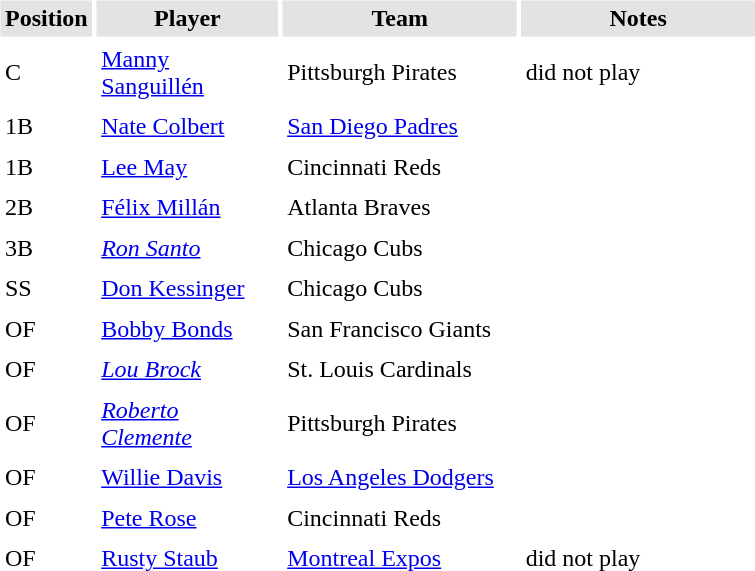<table border="0" cellspacing="3" cellpadding="3">
<tr style="background: #e3e3e3;">
<th width="50">Position</th>
<th width="115">Player</th>
<th width="150">Team</th>
<th width="150">Notes</th>
</tr>
<tr>
<td>C</td>
<td><a href='#'>Manny Sanguillén</a></td>
<td>Pittsburgh Pirates</td>
<td>did not play</td>
</tr>
<tr>
<td>1B</td>
<td><a href='#'>Nate Colbert</a></td>
<td><a href='#'>San Diego Padres</a></td>
<td></td>
</tr>
<tr>
<td>1B</td>
<td><a href='#'>Lee May</a></td>
<td>Cincinnati Reds</td>
<td></td>
</tr>
<tr>
<td>2B</td>
<td><a href='#'>Félix Millán</a></td>
<td>Atlanta Braves</td>
<td></td>
</tr>
<tr>
<td>3B</td>
<td><em><a href='#'>Ron Santo</a></em></td>
<td>Chicago Cubs</td>
<td></td>
</tr>
<tr>
<td>SS</td>
<td><a href='#'>Don Kessinger</a></td>
<td>Chicago Cubs</td>
<td></td>
</tr>
<tr>
<td>OF</td>
<td><a href='#'>Bobby Bonds</a></td>
<td>San Francisco Giants</td>
<td></td>
</tr>
<tr>
<td>OF</td>
<td><em><a href='#'>Lou Brock</a></em></td>
<td>St. Louis Cardinals</td>
<td></td>
</tr>
<tr>
<td>OF</td>
<td><em><a href='#'>Roberto Clemente</a></em></td>
<td>Pittsburgh Pirates</td>
<td></td>
</tr>
<tr>
<td>OF</td>
<td><a href='#'>Willie Davis</a></td>
<td><a href='#'>Los Angeles Dodgers</a></td>
<td></td>
</tr>
<tr>
<td>OF</td>
<td><a href='#'>Pete Rose</a></td>
<td>Cincinnati Reds</td>
<td></td>
</tr>
<tr>
<td>OF</td>
<td><a href='#'>Rusty Staub</a></td>
<td><a href='#'>Montreal Expos</a></td>
<td>did not play</td>
</tr>
</table>
